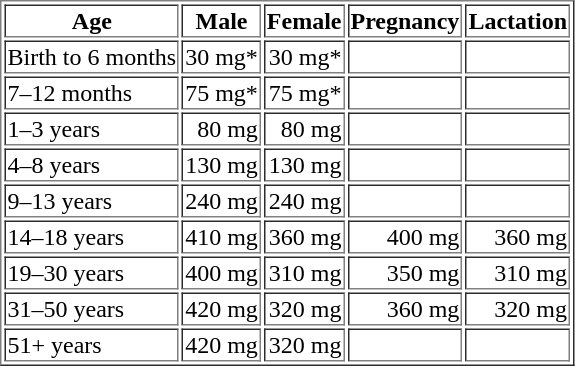<table border="1">
<tr>
<th>Age</th>
<th>Male</th>
<th>Female</th>
<th>Pregnancy</th>
<th>Lactation</th>
</tr>
<tr>
<td>Birth to 6 months</td>
<td align="right">30 mg*</td>
<td align="right">30 mg*</td>
<td align="right"></td>
<td align="right"></td>
</tr>
<tr>
<td>7–12 months</td>
<td align="right">75 mg*</td>
<td align="right">75 mg*</td>
<td align="right"></td>
<td align="right"></td>
</tr>
<tr>
<td>1–3 years</td>
<td align="right">80 mg</td>
<td align="right">80 mg</td>
<td align="right"></td>
<td align="right"></td>
</tr>
<tr>
<td>4–8 years</td>
<td align="right">130 mg</td>
<td align="right">130 mg</td>
<td align="right"></td>
<td align="right"></td>
</tr>
<tr>
<td>9–13 years</td>
<td align="right">240 mg</td>
<td align="right">240 mg</td>
<td align="right"></td>
<td align="right"></td>
</tr>
<tr>
<td>14–18 years</td>
<td align="right">410 mg</td>
<td align="right">360 mg</td>
<td align="right">400 mg</td>
<td align="right">360 mg</td>
</tr>
<tr>
<td>19–30 years</td>
<td align="right">400 mg</td>
<td align="right">310 mg</td>
<td align="right">350 mg</td>
<td align="right">310 mg</td>
</tr>
<tr>
<td>31–50 years</td>
<td align="right">420 mg</td>
<td align="right">320 mg</td>
<td align="right">360 mg</td>
<td align="right">320 mg</td>
</tr>
<tr>
<td>51+ years</td>
<td align="right">420 mg</td>
<td align="right">320 mg</td>
<td align="right"></td>
<td align="right"></td>
</tr>
</table>
